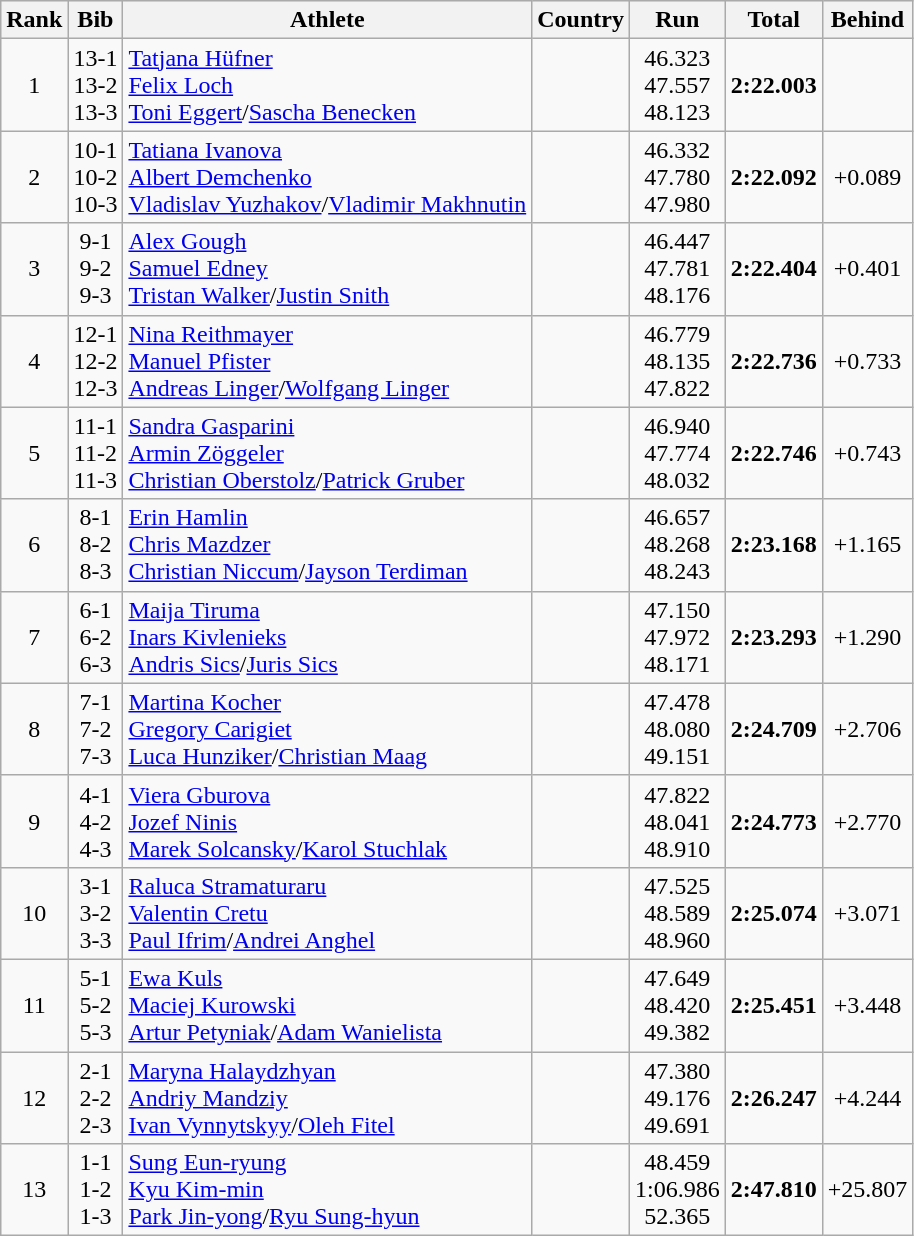<table class="wikitable sortable" style="text-align:center">
<tr bgcolor=efefef>
<th>Rank</th>
<th>Bib</th>
<th>Athlete</th>
<th>Country</th>
<th>Run</th>
<th>Total</th>
<th>Behind</th>
</tr>
<tr>
<td>1</td>
<td>13-1<br>13-2<br>13-3</td>
<td align=left><a href='#'>Tatjana Hüfner</a><br><a href='#'>Felix Loch</a><br><a href='#'>Toni Eggert</a>/<a href='#'>Sascha Benecken</a></td>
<td align=left></td>
<td>46.323<br>47.557<br>48.123</td>
<td><strong>2:22.003</strong></td>
<td></td>
</tr>
<tr>
<td>2</td>
<td>10-1<br>10-2<br>10-3</td>
<td align=left><a href='#'>Tatiana Ivanova</a><br><a href='#'>Albert Demchenko</a><br><a href='#'>Vladislav Yuzhakov</a>/<a href='#'>Vladimir Makhnutin</a></td>
<td align=left></td>
<td>46.332<br>47.780<br>47.980</td>
<td><strong>2:22.092</strong></td>
<td>+0.089</td>
</tr>
<tr>
<td>3</td>
<td>9-1<br>9-2<br>9-3</td>
<td align=left><a href='#'>Alex Gough</a><br><a href='#'>Samuel Edney</a><br><a href='#'>Tristan Walker</a>/<a href='#'>Justin Snith</a></td>
<td align=left></td>
<td>46.447<br>47.781<br>48.176</td>
<td><strong>2:22.404</strong></td>
<td>+0.401</td>
</tr>
<tr>
<td>4</td>
<td>12-1<br>12-2<br>12-3</td>
<td align=left><a href='#'>Nina Reithmayer</a><br><a href='#'>Manuel Pfister</a><br><a href='#'>Andreas Linger</a>/<a href='#'>Wolfgang Linger</a></td>
<td align=left></td>
<td>46.779<br>48.135<br>47.822</td>
<td><strong>2:22.736</strong></td>
<td>+0.733</td>
</tr>
<tr>
<td>5</td>
<td>11-1<br>11-2<br>11-3</td>
<td align=left><a href='#'>Sandra Gasparini</a><br><a href='#'>Armin Zöggeler</a><br><a href='#'>Christian Oberstolz</a>/<a href='#'>Patrick Gruber</a></td>
<td align=left></td>
<td>46.940<br>47.774<br>48.032</td>
<td><strong>2:22.746</strong></td>
<td>+0.743</td>
</tr>
<tr>
<td>6</td>
<td>8-1<br>8-2<br>8-3</td>
<td align=left><a href='#'>Erin Hamlin</a><br><a href='#'>Chris Mazdzer</a><br><a href='#'>Christian Niccum</a>/<a href='#'>Jayson Terdiman</a></td>
<td align=left></td>
<td>46.657<br>48.268<br>48.243</td>
<td><strong>2:23.168</strong></td>
<td>+1.165</td>
</tr>
<tr>
<td>7</td>
<td>6-1<br>6-2<br>6-3</td>
<td align=left><a href='#'>Maija Tiruma</a><br><a href='#'>Inars Kivlenieks</a><br><a href='#'>Andris Sics</a>/<a href='#'>Juris Sics</a></td>
<td align=left></td>
<td>47.150<br>47.972<br>48.171</td>
<td><strong>2:23.293</strong></td>
<td>+1.290</td>
</tr>
<tr>
<td>8</td>
<td>7-1<br>7-2<br>7-3</td>
<td align=left><a href='#'>Martina Kocher</a><br><a href='#'>Gregory Carigiet</a><br><a href='#'>Luca Hunziker</a>/<a href='#'>Christian Maag</a></td>
<td align=left></td>
<td>47.478<br>48.080<br>49.151</td>
<td><strong>2:24.709</strong></td>
<td>+2.706</td>
</tr>
<tr>
<td>9</td>
<td>4-1<br>4-2<br>4-3</td>
<td align=left><a href='#'>Viera Gburova</a><br><a href='#'>Jozef Ninis</a><br><a href='#'>Marek Solcansky</a>/<a href='#'>Karol Stuchlak</a></td>
<td align=left></td>
<td>47.822<br>48.041<br>48.910</td>
<td><strong>2:24.773</strong></td>
<td>+2.770</td>
</tr>
<tr>
<td>10</td>
<td>3-1<br>3-2<br>3-3</td>
<td align=left><a href='#'>Raluca Stramaturaru</a><br><a href='#'>Valentin Cretu</a><br><a href='#'>Paul Ifrim</a>/<a href='#'>Andrei Anghel</a></td>
<td align=left></td>
<td>47.525<br>48.589<br>48.960</td>
<td><strong>2:25.074</strong></td>
<td>+3.071</td>
</tr>
<tr>
<td>11</td>
<td>5-1<br>5-2<br>5-3</td>
<td align=left><a href='#'>Ewa Kuls</a><br><a href='#'>Maciej Kurowski</a><br><a href='#'>Artur Petyniak</a>/<a href='#'>Adam Wanielista</a></td>
<td align=left></td>
<td>47.649<br>48.420<br>49.382</td>
<td><strong>2:25.451</strong></td>
<td>+3.448</td>
</tr>
<tr>
<td>12</td>
<td>2-1<br>2-2<br>2-3</td>
<td align=left><a href='#'>Maryna Halaydzhyan</a><br><a href='#'>Andriy Mandziy</a><br><a href='#'>Ivan Vynnytskyy</a>/<a href='#'>Oleh Fitel</a></td>
<td align=left></td>
<td>47.380<br>49.176<br>49.691</td>
<td><strong>2:26.247</strong></td>
<td>+4.244</td>
</tr>
<tr>
<td>13</td>
<td>1-1<br>1-2<br>1-3</td>
<td align=left><a href='#'>Sung Eun-ryung</a><br><a href='#'>Kyu Kim-min</a><br><a href='#'>Park Jin-yong</a>/<a href='#'>Ryu Sung-hyun</a></td>
<td align=left></td>
<td>48.459<br>1:06.986<br>52.365</td>
<td><strong>2:47.810</strong></td>
<td>+25.807</td>
</tr>
</table>
